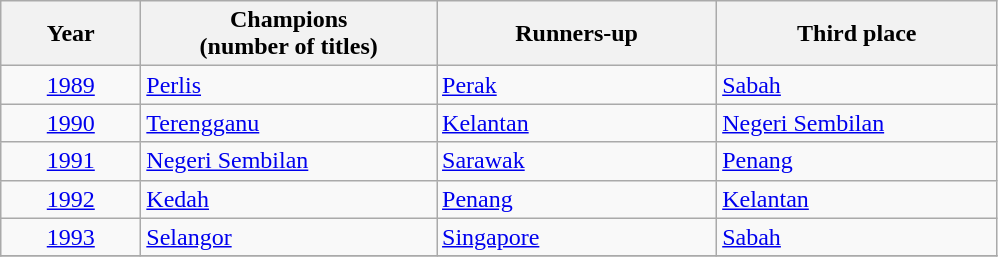<table class="wikitable">
<tr>
<th style="width:9%;">Year</th>
<th style="width:19%;">Champions<br>(number of titles)</th>
<th style="width:18%;">Runners-up</th>
<th style="width:18%;">Third place</th>
</tr>
<tr>
<td align=center><a href='#'>1989</a></td>
<td><a href='#'>Perlis</a></td>
<td><a href='#'>Perak</a></td>
<td><a href='#'>Sabah</a></td>
</tr>
<tr>
<td align=center><a href='#'>1990</a></td>
<td><a href='#'>Terengganu</a></td>
<td><a href='#'>Kelantan</a></td>
<td><a href='#'>Negeri Sembilan</a></td>
</tr>
<tr>
<td align=center><a href='#'>1991</a></td>
<td><a href='#'>Negeri Sembilan</a></td>
<td><a href='#'>Sarawak</a></td>
<td><a href='#'>Penang</a></td>
</tr>
<tr>
<td align=center><a href='#'>1992</a></td>
<td><a href='#'>Kedah</a></td>
<td><a href='#'>Penang</a></td>
<td><a href='#'>Kelantan</a></td>
</tr>
<tr>
<td align=center><a href='#'>1993</a></td>
<td><a href='#'>Selangor</a></td>
<td><a href='#'>Singapore</a></td>
<td><a href='#'>Sabah</a></td>
</tr>
<tr>
</tr>
</table>
